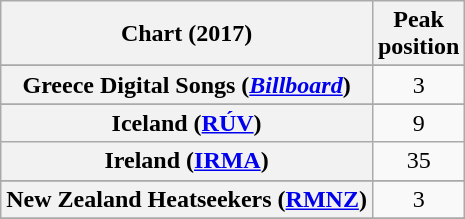<table class="wikitable sortable plainrowheaders" style="text-align:center">
<tr>
<th scope="col">Chart (2017)</th>
<th scope="col">Peak<br>position</th>
</tr>
<tr>
</tr>
<tr>
</tr>
<tr>
</tr>
<tr>
</tr>
<tr>
</tr>
<tr>
</tr>
<tr>
</tr>
<tr>
</tr>
<tr>
</tr>
<tr>
</tr>
<tr>
<th scope="row">Greece Digital Songs (<em><a href='#'>Billboard</a></em>)</th>
<td>3</td>
</tr>
<tr>
</tr>
<tr>
<th scope="row">Iceland (<a href='#'>RÚV</a>)</th>
<td>9</td>
</tr>
<tr>
<th scope="row">Ireland (<a href='#'>IRMA</a>)</th>
<td>35</td>
</tr>
<tr>
</tr>
<tr>
<th scope="row">New Zealand Heatseekers (<a href='#'>RMNZ</a>)</th>
<td>3</td>
</tr>
<tr>
</tr>
<tr>
</tr>
<tr>
</tr>
<tr>
</tr>
<tr>
</tr>
<tr>
</tr>
<tr>
</tr>
<tr>
</tr>
<tr>
</tr>
<tr>
</tr>
</table>
